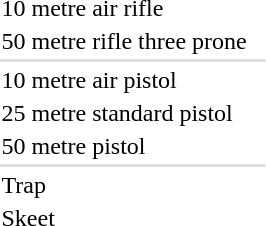<table>
<tr>
<td>10 metre air rifle<br></td>
<td></td>
<td></td>
<td></td>
</tr>
<tr>
<td>50 metre rifle three prone<br></td>
<td></td>
<td></td>
<td></td>
</tr>
<tr bgcolor=#DDDDDD>
<td colspan=7></td>
</tr>
<tr>
<td>10 metre air pistol<br></td>
<td></td>
<td></td>
<td></td>
</tr>
<tr>
<td>25 metre standard pistol<br></td>
<td></td>
<td></td>
<td></td>
</tr>
<tr>
<td>50 metre pistol<br></td>
<td></td>
<td></td>
<td></td>
</tr>
<tr bgcolor=#DDDDDD>
<td colspan=7></td>
</tr>
<tr>
<td>Trap<br></td>
<td></td>
<td></td>
<td></td>
</tr>
<tr>
<td>Skeet<br></td>
<td></td>
<td></td>
<td></td>
</tr>
</table>
